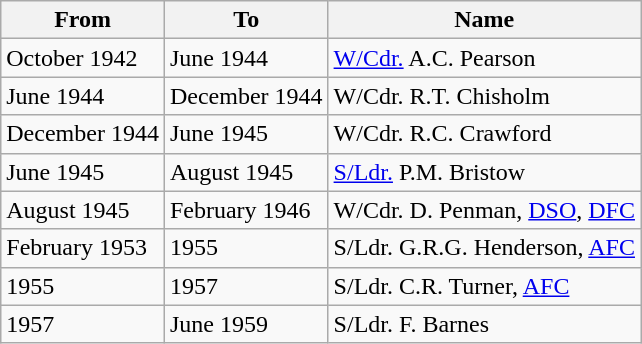<table class="wikitable">
<tr>
<th>From</th>
<th>To</th>
<th>Name</th>
</tr>
<tr>
<td>October 1942</td>
<td>June 1944</td>
<td><a href='#'>W/Cdr.</a> A.C. Pearson</td>
</tr>
<tr>
<td>June 1944</td>
<td>December 1944</td>
<td>W/Cdr. R.T. Chisholm</td>
</tr>
<tr>
<td>December 1944</td>
<td>June 1945</td>
<td>W/Cdr. R.C. Crawford</td>
</tr>
<tr>
<td>June 1945</td>
<td>August 1945</td>
<td><a href='#'>S/Ldr.</a> P.M. Bristow</td>
</tr>
<tr>
<td>August 1945</td>
<td>February 1946</td>
<td>W/Cdr. D. Penman, <a href='#'>DSO</a>, <a href='#'>DFC</a></td>
</tr>
<tr>
<td>February 1953</td>
<td>1955</td>
<td>S/Ldr. G.R.G. Henderson, <a href='#'>AFC</a></td>
</tr>
<tr>
<td>1955</td>
<td>1957</td>
<td>S/Ldr. C.R. Turner, <a href='#'>AFC</a></td>
</tr>
<tr>
<td>1957</td>
<td>June 1959</td>
<td>S/Ldr. F. Barnes</td>
</tr>
</table>
